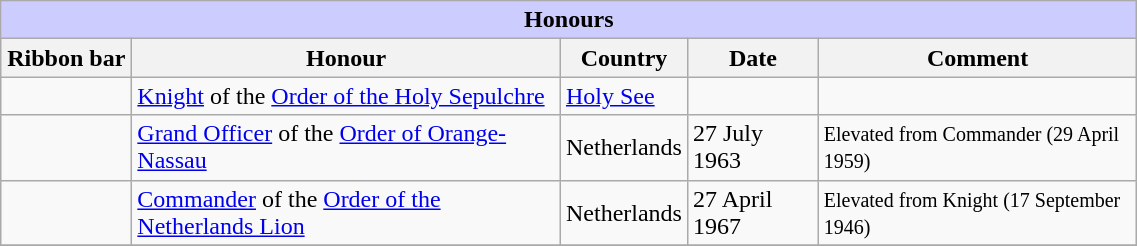<table class="wikitable" style="width:60%;">
<tr style="background:#ccf; text-align:center;">
<td colspan=5><strong>Honours</strong></td>
</tr>
<tr>
<th style="width:80px;">Ribbon bar</th>
<th>Honour</th>
<th>Country</th>
<th>Date</th>
<th>Comment</th>
</tr>
<tr>
<td></td>
<td><a href='#'>Knight</a> of the <a href='#'>Order of the Holy Sepulchre</a></td>
<td><a href='#'>Holy See</a></td>
<td></td>
<td></td>
</tr>
<tr>
<td></td>
<td><a href='#'>Grand Officer</a> of the <a href='#'>Order of Orange-Nassau</a></td>
<td>Netherlands</td>
<td>27 July 1963</td>
<td><small>Elevated from Commander (29 April 1959)</small></td>
</tr>
<tr>
<td></td>
<td><a href='#'>Commander</a> of the <a href='#'>Order of the Netherlands Lion</a></td>
<td>Netherlands</td>
<td>27 April 1967</td>
<td><small>Elevated from Knight (17 September 1946)</small></td>
</tr>
<tr>
</tr>
</table>
